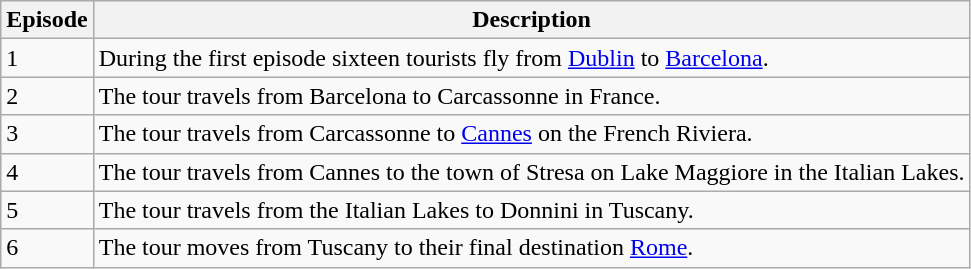<table class="wikitable">
<tr>
<th>Episode</th>
<th>Description</th>
</tr>
<tr>
<td>1</td>
<td>During the first episode sixteen tourists fly from <a href='#'>Dublin</a> to <a href='#'>Barcelona</a>.</td>
</tr>
<tr>
<td>2</td>
<td>The tour travels from Barcelona to Carcassonne in France.</td>
</tr>
<tr>
<td>3</td>
<td>The tour travels from Carcassonne to <a href='#'>Cannes</a> on the French Riviera.</td>
</tr>
<tr>
<td>4</td>
<td>The tour travels from Cannes to the town of Stresa on Lake Maggiore in the Italian Lakes.</td>
</tr>
<tr>
<td>5</td>
<td>The tour travels from the Italian Lakes to Donnini in Tuscany.</td>
</tr>
<tr>
<td>6</td>
<td>The tour moves from Tuscany to their final destination <a href='#'>Rome</a>.</td>
</tr>
</table>
